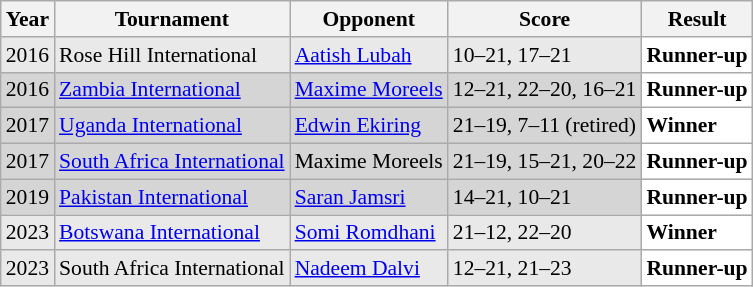<table class="sortable wikitable" style="font-size: 90%;">
<tr>
<th>Year</th>
<th>Tournament</th>
<th>Opponent</th>
<th>Score</th>
<th>Result</th>
</tr>
<tr style="background:#E9E9E9">
<td align="center">2016</td>
<td align="left">Rose Hill International</td>
<td align="left"> <a href='#'>Aatish Lubah</a></td>
<td align="left">10–21, 17–21</td>
<td style="text-align:left; background:white"> <strong>Runner-up</strong></td>
</tr>
<tr style="background:#D5D5D5">
<td align="center">2016</td>
<td align="left"><a href='#'>Zambia International</a></td>
<td align="left"> <a href='#'>Maxime Moreels</a></td>
<td align="left">12–21, 22–20, 16–21</td>
<td style="text-align:left; background:white"> <strong>Runner-up</strong></td>
</tr>
<tr style="background:#D5D5D5">
<td align="center">2017</td>
<td align="left"><a href='#'>Uganda International</a></td>
<td align="left"> <a href='#'>Edwin Ekiring</a></td>
<td align="left">21–19, 7–11 (retired)</td>
<td style="text-align:left; background:white"> <strong>Winner</strong></td>
</tr>
<tr style="background:#D5D5D5">
<td align="center">2017</td>
<td align="left"><a href='#'>South Africa International</a></td>
<td align="left"> Maxime Moreels</td>
<td align="left">21–19, 15–21, 20–22</td>
<td style="text-align:left; background:white"> <strong>Runner-up</strong></td>
</tr>
<tr style="background:#D5D5D5">
<td align="center">2019</td>
<td align="left"><a href='#'>Pakistan International</a></td>
<td align="left"> <a href='#'>Saran Jamsri</a></td>
<td align="left">14–21, 10–21</td>
<td style="text-align:left; background:white"> <strong>Runner-up</strong></td>
</tr>
<tr style="background:#E9E9E9">
<td align="center">2023</td>
<td align="left"><a href='#'>Botswana International</a></td>
<td align="left"> <a href='#'>Somi Romdhani</a></td>
<td align="left">21–12, 22–20</td>
<td style="text-align:left; background:white"> <strong>Winner</strong></td>
</tr>
<tr style="background:#E9E9E9">
<td align="center">2023</td>
<td align="left">South Africa International</td>
<td align="left"> <a href='#'>Nadeem Dalvi</a></td>
<td align="left">12–21, 21–23</td>
<td style="text-align:left; background:white"> <strong>Runner-up</strong></td>
</tr>
</table>
